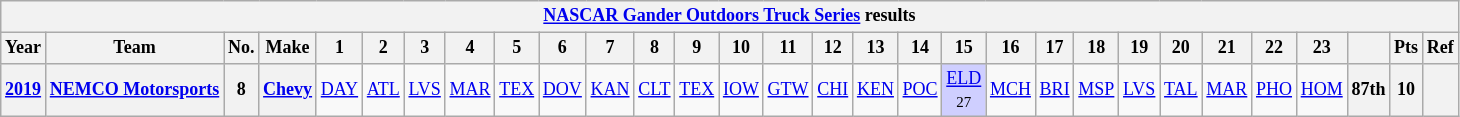<table class="wikitable" style="text-align:center; font-size:75%">
<tr>
<th colspan=45><a href='#'>NASCAR Gander Outdoors Truck Series</a> results</th>
</tr>
<tr>
<th>Year</th>
<th>Team</th>
<th>No.</th>
<th>Make</th>
<th>1</th>
<th>2</th>
<th>3</th>
<th>4</th>
<th>5</th>
<th>6</th>
<th>7</th>
<th>8</th>
<th>9</th>
<th>10</th>
<th>11</th>
<th>12</th>
<th>13</th>
<th>14</th>
<th>15</th>
<th>16</th>
<th>17</th>
<th>18</th>
<th>19</th>
<th>20</th>
<th>21</th>
<th>22</th>
<th>23</th>
<th></th>
<th>Pts</th>
<th>Ref</th>
</tr>
<tr>
<th><a href='#'>2019</a></th>
<th><a href='#'>NEMCO Motorsports</a></th>
<th>8</th>
<th><a href='#'>Chevy</a></th>
<td><a href='#'>DAY</a></td>
<td><a href='#'>ATL</a></td>
<td><a href='#'>LVS</a></td>
<td><a href='#'>MAR</a></td>
<td><a href='#'>TEX</a></td>
<td><a href='#'>DOV</a></td>
<td><a href='#'>KAN</a></td>
<td><a href='#'>CLT</a></td>
<td><a href='#'>TEX</a></td>
<td><a href='#'>IOW</a></td>
<td><a href='#'>GTW</a></td>
<td><a href='#'>CHI</a></td>
<td><a href='#'>KEN</a></td>
<td><a href='#'>POC</a></td>
<td style="background:#CFCFFF;"><a href='#'>ELD</a><br><small>27</small></td>
<td><a href='#'>MCH</a></td>
<td><a href='#'>BRI</a></td>
<td><a href='#'>MSP</a></td>
<td><a href='#'>LVS</a></td>
<td><a href='#'>TAL</a></td>
<td><a href='#'>MAR</a></td>
<td><a href='#'>PHO</a></td>
<td><a href='#'>HOM</a></td>
<th>87th</th>
<th>10</th>
<th></th>
</tr>
</table>
